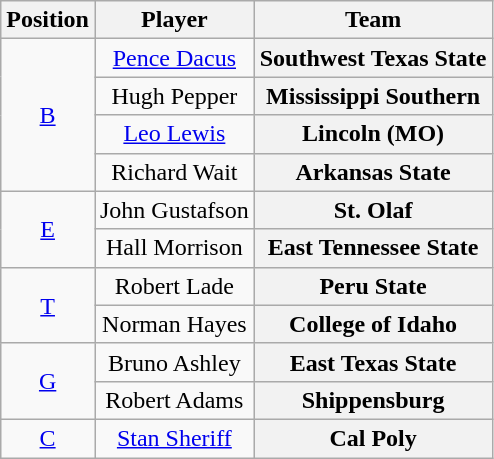<table class="wikitable">
<tr>
<th>Position</th>
<th>Player</th>
<th>Team</th>
</tr>
<tr style="text-align:center;">
<td rowspan="4"><a href='#'>B</a></td>
<td><a href='#'>Pence Dacus</a></td>
<th Style = >Southwest Texas State</th>
</tr>
<tr style="text-align:center;">
<td>Hugh Pepper</td>
<th Style = >Mississippi Southern</th>
</tr>
<tr style="text-align:center;">
<td><a href='#'>Leo Lewis</a></td>
<th Style = >Lincoln (MO)</th>
</tr>
<tr style="text-align:center;">
<td>Richard Wait</td>
<th Style = >Arkansas State</th>
</tr>
<tr style="text-align:center;">
<td rowspan="2"><a href='#'>E</a></td>
<td>John Gustafson</td>
<th Style = >St. Olaf</th>
</tr>
<tr style="text-align:center;">
<td>Hall Morrison</td>
<th Style = >East Tennessee State</th>
</tr>
<tr style="text-align:center;">
<td rowspan="2"><a href='#'>T</a></td>
<td>Robert Lade</td>
<th Style = >Peru State</th>
</tr>
<tr style="text-align:center;">
<td>Norman Hayes</td>
<th Style = >College of Idaho</th>
</tr>
<tr style="text-align:center;">
<td rowspan="2"><a href='#'>G</a></td>
<td>Bruno Ashley</td>
<th Style = >East Texas State</th>
</tr>
<tr style="text-align:center;">
<td>Robert Adams</td>
<th Style = >Shippensburg</th>
</tr>
<tr style="text-align:center;">
<td><a href='#'>C</a></td>
<td><a href='#'>Stan Sheriff</a></td>
<th Style = >Cal Poly</th>
</tr>
</table>
